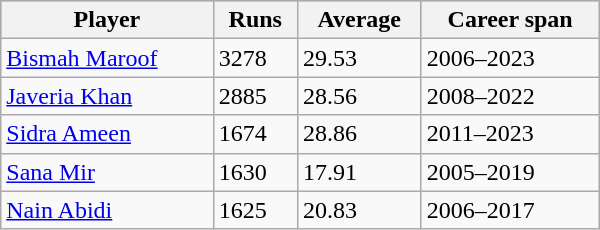<table class="wikitable"  style="width: 400px;">
<tr bgcolor=#bdb76b>
<th>Player</th>
<th>Runs</th>
<th>Average</th>
<th>Career span</th>
</tr>
<tr>
<td><a href='#'>Bismah Maroof</a></td>
<td>3278</td>
<td>29.53</td>
<td>2006–2023</td>
</tr>
<tr>
<td><a href='#'>Javeria Khan</a></td>
<td>2885</td>
<td>28.56</td>
<td>2008–2022</td>
</tr>
<tr>
<td><a href='#'>Sidra Ameen</a></td>
<td>1674</td>
<td>28.86</td>
<td>2011–2023</td>
</tr>
<tr>
<td><a href='#'>Sana Mir</a></td>
<td>1630</td>
<td>17.91</td>
<td>2005–2019</td>
</tr>
<tr>
<td><a href='#'>Nain Abidi</a></td>
<td>1625</td>
<td>20.83</td>
<td>2006–2017</td>
</tr>
</table>
